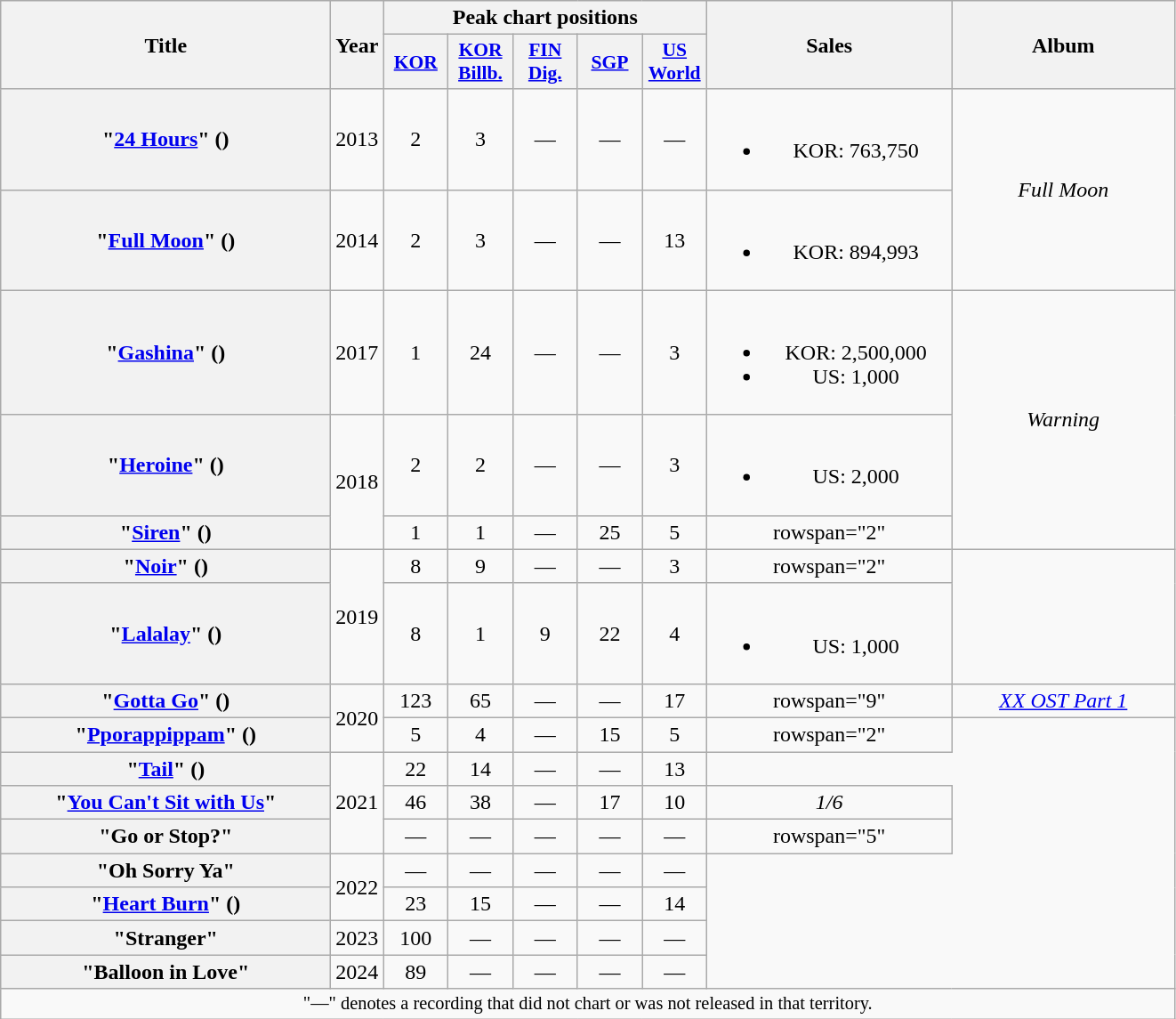<table class="wikitable plainrowheaders" style="text-align:center;">
<tr>
<th scope="col" rowspan="2" style="width:15em;">Title</th>
<th scope="col" rowspan="2" style="width:2em;">Year</th>
<th colspan="5" scope="col">Peak chart positions</th>
<th scope="col" rowspan="2" style="width:11em;">Sales</th>
<th scope="col" rowspan="2" style="width:10em;">Album</th>
</tr>
<tr>
<th scope="col" style="width:2.9em;font-size:90%;"><a href='#'>KOR</a><br></th>
<th scope="col" style="width:2.9em;font-size:90%;"><a href='#'>KOR<br>Billb.</a><br></th>
<th scope="col" style="width:2.9em;font-size:90%;"><a href='#'>FIN Dig.</a><br></th>
<th scope="col" style="width:2.9em;font-size:90%;"><a href='#'>SGP</a><br></th>
<th scope="col" style="width:2.9em;font-size:90%;"><a href='#'>US World</a><br></th>
</tr>
<tr>
<th scope=row>"<a href='#'>24 Hours</a>" ()</th>
<td>2013</td>
<td>2</td>
<td>3</td>
<td>—</td>
<td>—</td>
<td>—</td>
<td><br><ul><li>KOR: 763,750</li></ul></td>
<td rowspan="2"><em>Full Moon</em></td>
</tr>
<tr>
<th scope=row>"<a href='#'>Full Moon</a>" ()<br></th>
<td>2014</td>
<td>2</td>
<td>3</td>
<td>—</td>
<td>—</td>
<td>13</td>
<td><br><ul><li>KOR: 894,993</li></ul></td>
</tr>
<tr>
<th scope=row>"<a href='#'>Gashina</a>" ()</th>
<td>2017</td>
<td>1</td>
<td>24</td>
<td>—</td>
<td>—</td>
<td>3</td>
<td><br><ul><li>KOR: 2,500,000</li><li>US: 1,000</li></ul></td>
<td rowspan="3"><em>Warning</em></td>
</tr>
<tr>
<th scope=row>"<a href='#'>Heroine</a>" ()</th>
<td rowspan="2">2018</td>
<td>2</td>
<td>2</td>
<td>—</td>
<td>—</td>
<td>3</td>
<td><br><ul><li>US: 2,000</li></ul></td>
</tr>
<tr>
<th scope="row">"<a href='#'>Siren</a>" ()</th>
<td>1</td>
<td>1</td>
<td>—</td>
<td>25</td>
<td>5</td>
<td>rowspan="2" </td>
</tr>
<tr>
<th scope="row">"<a href='#'>Noir</a>" ()</th>
<td rowspan="2">2019</td>
<td>8</td>
<td>9</td>
<td>—</td>
<td>—</td>
<td>3</td>
<td>rowspan="2" </td>
</tr>
<tr>
<th scope="row">"<a href='#'>Lalalay</a>" ()</th>
<td>8</td>
<td>1</td>
<td>9</td>
<td>22</td>
<td>4</td>
<td><br><ul><li>US: 1,000</li></ul></td>
</tr>
<tr>
<th scope="row">"<a href='#'>Gotta Go</a>" ()</th>
<td rowspan="2">2020</td>
<td>123</td>
<td>65</td>
<td>—</td>
<td>—</td>
<td>17</td>
<td>rowspan="9" </td>
<td><em><a href='#'>XX OST Part 1</a></em></td>
</tr>
<tr>
<th scope="row">"<a href='#'>Pporappippam</a>" ()</th>
<td>5</td>
<td>4</td>
<td>—</td>
<td>15</td>
<td>5</td>
<td>rowspan="2" </td>
</tr>
<tr>
<th scope=row>"<a href='#'>Tail</a>" ()</th>
<td rowspan="3">2021</td>
<td>22</td>
<td>14</td>
<td>—</td>
<td>—</td>
<td>13</td>
</tr>
<tr>
<th scope=row>"<a href='#'>You Can't Sit with Us</a>"</th>
<td>46</td>
<td>38</td>
<td>—</td>
<td>17</td>
<td>10</td>
<td><em>1/6</em></td>
</tr>
<tr>
<th scope="row">"Go or Stop?"</th>
<td>—</td>
<td>—</td>
<td>—</td>
<td>—</td>
<td>—</td>
<td>rowspan="5" </td>
</tr>
<tr>
<th scope="row">"Oh Sorry Ya"</th>
<td rowspan="2">2022</td>
<td>—</td>
<td>—</td>
<td>—</td>
<td>—</td>
<td>—</td>
</tr>
<tr>
<th scope="row">"<a href='#'>Heart Burn</a>" ()</th>
<td>23</td>
<td>15</td>
<td>—</td>
<td>—</td>
<td>14</td>
</tr>
<tr>
<th scope="row">"Stranger"</th>
<td>2023</td>
<td>100</td>
<td>—</td>
<td>—</td>
<td>—</td>
<td>—</td>
</tr>
<tr>
<th scope="row">"Balloon in Love"</th>
<td>2024</td>
<td>89</td>
<td>—</td>
<td>—</td>
<td>—</td>
<td>—</td>
</tr>
<tr>
<td colspan="9" style="font-size:85%">"—" denotes a recording that did not chart or was not released in that territory.</td>
</tr>
</table>
